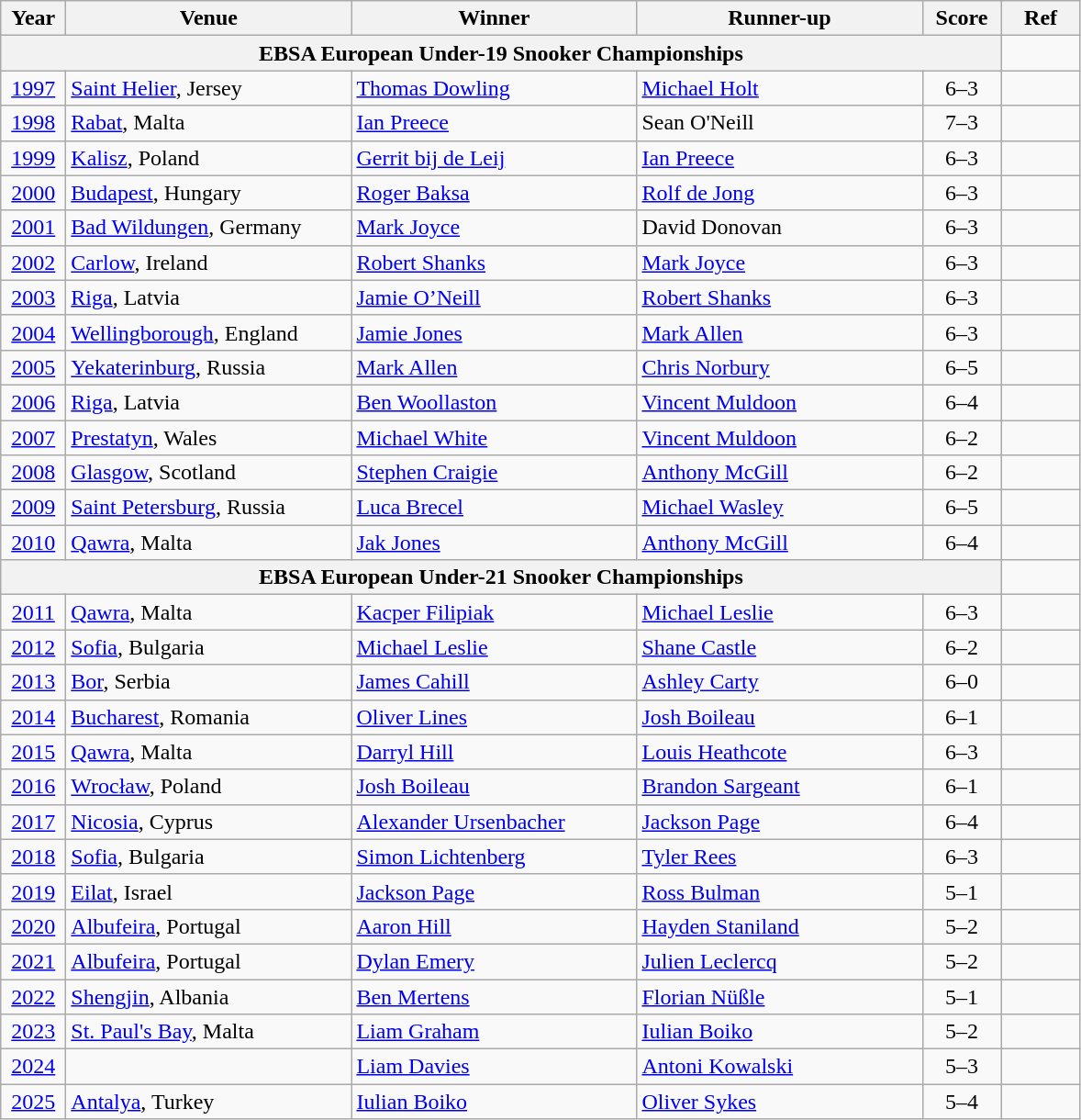<table class="wikitable">
<tr>
<th width=40>Year</th>
<th width=200>Venue</th>
<th width=200>Winner</th>
<th width=200>Runner-up</th>
<th width=50>Score</th>
<th width=50>Ref</th>
</tr>
<tr>
<th colspan = "5" bgcolor = "#efefef" align = "center">EBSA European Under-19 Snooker Championships</th>
</tr>
<tr>
<td align = "center"><a href='#'>1997</a></td>
<td> <a href='#'>Saint Helier</a>, Jersey</td>
<td> <a href='#'>Thomas Dowling</a></td>
<td> <a href='#'>Michael Holt</a></td>
<td align = "center">6–3</td>
<td></td>
</tr>
<tr>
<td align = "center"><a href='#'>1998</a></td>
<td> <a href='#'>Rabat</a>, Malta</td>
<td> <a href='#'>Ian Preece</a></td>
<td> Sean O'Neill</td>
<td align = "center">7–3</td>
<td></td>
</tr>
<tr>
<td align = "center"><a href='#'>1999</a></td>
<td> <a href='#'>Kalisz</a>, Poland</td>
<td> <a href='#'>Gerrit bij de Leij</a></td>
<td> <a href='#'>Ian Preece</a></td>
<td align = "center">6–3</td>
<td></td>
</tr>
<tr>
<td align = "center"><a href='#'>2000</a></td>
<td> <a href='#'>Budapest</a>, Hungary</td>
<td> <a href='#'>Roger Baksa</a></td>
<td> <a href='#'>Rolf de Jong</a></td>
<td align = "center">6–3</td>
<td></td>
</tr>
<tr>
<td align = "center"><a href='#'>2001</a></td>
<td> <a href='#'>Bad Wildungen</a>, Germany</td>
<td> <a href='#'>Mark Joyce</a></td>
<td> David Donovan</td>
<td align = "center">6–3</td>
<td></td>
</tr>
<tr>
<td align = "center"><a href='#'>2002</a></td>
<td> <a href='#'>Carlow</a>, Ireland</td>
<td> <a href='#'>Robert Shanks</a></td>
<td> <a href='#'>Mark Joyce</a></td>
<td align = "center">6–3</td>
<td></td>
</tr>
<tr>
<td align = "center"><a href='#'>2003</a></td>
<td> <a href='#'>Riga</a>, Latvia</td>
<td> <a href='#'>Jamie O’Neill</a></td>
<td> <a href='#'>Robert Shanks</a></td>
<td align = "center">6–3</td>
<td></td>
</tr>
<tr>
<td align = "center"><a href='#'>2004</a></td>
<td> <a href='#'>Wellingborough</a>, England</td>
<td> <a href='#'>Jamie Jones</a></td>
<td> <a href='#'>Mark Allen</a></td>
<td align = "center">6–3</td>
<td></td>
</tr>
<tr>
<td align = "center"><a href='#'>2005</a></td>
<td> <a href='#'>Yekaterinburg</a>, Russia</td>
<td> <a href='#'>Mark Allen</a></td>
<td> <a href='#'>Chris Norbury</a></td>
<td align = "center">6–5</td>
<td></td>
</tr>
<tr>
<td align = "center"><a href='#'>2006</a></td>
<td> <a href='#'>Riga</a>, Latvia</td>
<td> <a href='#'>Ben Woollaston</a></td>
<td> <a href='#'>Vincent Muldoon</a></td>
<td align = "center">6–4</td>
<td></td>
</tr>
<tr>
<td align = "center"><a href='#'>2007</a></td>
<td> <a href='#'>Prestatyn</a>, Wales</td>
<td> <a href='#'>Michael White</a></td>
<td> <a href='#'>Vincent Muldoon</a></td>
<td align = "center">6–2</td>
<td></td>
</tr>
<tr>
<td align = "center"><a href='#'>2008</a></td>
<td> <a href='#'>Glasgow</a>, Scotland</td>
<td> <a href='#'>Stephen Craigie</a></td>
<td> <a href='#'>Anthony McGill</a></td>
<td align = "center">6–2</td>
<td></td>
</tr>
<tr>
<td align = "center"><a href='#'>2009</a></td>
<td> <a href='#'>Saint Petersburg</a>, Russia</td>
<td> <a href='#'>Luca Brecel</a></td>
<td> <a href='#'>Michael Wasley</a></td>
<td align = "center">6–5</td>
<td></td>
</tr>
<tr>
<td align = "center"><a href='#'>2010</a></td>
<td> <a href='#'>Qawra</a>, Malta</td>
<td> <a href='#'>Jak Jones</a></td>
<td> <a href='#'>Anthony McGill</a></td>
<td align = "center">6–4</td>
<td></td>
</tr>
<tr>
<th colspan = "5" bgcolor = "#efefef" align = "center">EBSA European Under-21 Snooker Championships</th>
</tr>
<tr>
<td align = "center"><a href='#'>2011</a></td>
<td> <a href='#'>Qawra</a>, Malta</td>
<td> <a href='#'>Kacper Filipiak</a></td>
<td> <a href='#'>Michael Leslie</a></td>
<td align = "center">6–3</td>
<td></td>
</tr>
<tr>
<td align = "center"><a href='#'>2012</a></td>
<td> <a href='#'>Sofia</a>, Bulgaria</td>
<td> <a href='#'>Michael Leslie</a></td>
<td> <a href='#'>Shane Castle</a></td>
<td align = "center">6–2</td>
<td></td>
</tr>
<tr>
<td align = "center"><a href='#'>2013</a></td>
<td> <a href='#'>Bor</a>, Serbia</td>
<td> <a href='#'>James Cahill</a></td>
<td> <a href='#'>Ashley Carty</a></td>
<td align = "center">6–0</td>
<td></td>
</tr>
<tr>
<td align = "center"><a href='#'>2014</a></td>
<td> <a href='#'>Bucharest</a>, Romania</td>
<td> <a href='#'>Oliver Lines</a></td>
<td> <a href='#'>Josh Boileau</a></td>
<td align = "center">6–1</td>
<td></td>
</tr>
<tr>
<td align = "center"><a href='#'>2015</a></td>
<td> <a href='#'>Qawra</a>, Malta</td>
<td> <a href='#'>Darryl Hill</a></td>
<td> <a href='#'>Louis Heathcote</a></td>
<td align = "center">6–3</td>
<td></td>
</tr>
<tr>
<td align = "center"><a href='#'>2016</a></td>
<td> <a href='#'>Wrocław</a>, Poland</td>
<td> <a href='#'>Josh Boileau</a></td>
<td> <a href='#'>Brandon Sargeant</a></td>
<td align = "center">6–1</td>
<td></td>
</tr>
<tr>
<td align = "center"><a href='#'>2017</a></td>
<td> <a href='#'>Nicosia</a>, Cyprus</td>
<td> <a href='#'>Alexander Ursenbacher</a></td>
<td> <a href='#'>Jackson Page</a></td>
<td align = "center">6–4</td>
<td></td>
</tr>
<tr>
<td align = "center"><a href='#'>2018</a></td>
<td> <a href='#'>Sofia</a>, Bulgaria</td>
<td> <a href='#'>Simon Lichtenberg</a></td>
<td> <a href='#'>Tyler Rees</a></td>
<td align = "center">6–3</td>
<td></td>
</tr>
<tr>
<td align = "center"><a href='#'>2019</a></td>
<td> <a href='#'>Eilat</a>, Israel</td>
<td> <a href='#'>Jackson Page</a></td>
<td> <a href='#'>Ross Bulman</a></td>
<td align = "center">5–1</td>
<td></td>
</tr>
<tr>
<td align = "center"><a href='#'>2020</a></td>
<td> <a href='#'>Albufeira</a>, Portugal</td>
<td> <a href='#'>Aaron Hill</a></td>
<td> <a href='#'>Hayden Staniland</a></td>
<td align="center">5–2</td>
<td></td>
</tr>
<tr>
<td align = "center"><a href='#'>2021</a></td>
<td> <a href='#'>Albufeira</a>, Portugal</td>
<td> <a href='#'>Dylan Emery</a></td>
<td> <a href='#'>Julien Leclercq</a></td>
<td align="center">5–2</td>
<td></td>
</tr>
<tr>
<td align = "center"><a href='#'>2022</a></td>
<td> <a href='#'>Shengjin</a>, Albania</td>
<td> <a href='#'>Ben Mertens</a></td>
<td> <a href='#'>Florian Nüßle</a></td>
<td align="center">5–1</td>
<td></td>
</tr>
<tr>
<td align = "center"><a href='#'>2023</a></td>
<td> <a href='#'>St. Paul's Bay</a>, Malta</td>
<td> <a href='#'>Liam Graham</a></td>
<td> <a href='#'>Iulian Boiko</a></td>
<td align="center">5–2</td>
<td></td>
</tr>
<tr>
<td align = "center"><a href='#'>2024</a></td>
<td></td>
<td> <a href='#'>Liam Davies</a></td>
<td> <a href='#'>Antoni Kowalski</a></td>
<td align="center">5–3</td>
<td></td>
</tr>
<tr>
<td align = "center"><a href='#'>2025</a></td>
<td> <a href='#'>Antalya</a>, Turkey</td>
<td> <a href='#'>Iulian Boiko</a></td>
<td> <a href='#'>Oliver Sykes</a></td>
<td align="center">5–4</td>
<td></td>
</tr>
</table>
